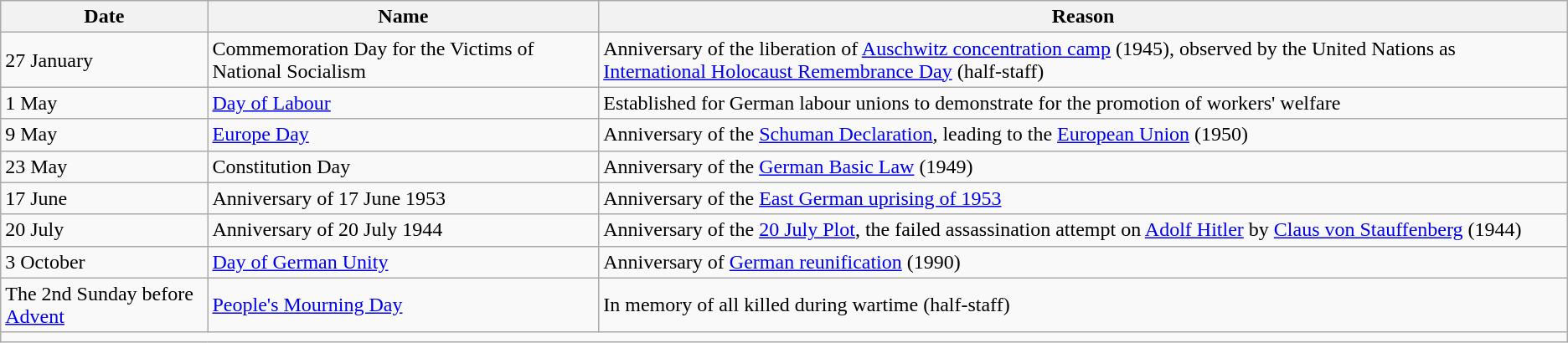<table class=wikitable style="font-size:100%">
<tr>
<th>Date</th>
<th>Name</th>
<th>Reason</th>
</tr>
<tr>
<td>27 January</td>
<td>Commemoration Day for the Victims of National Socialism<br></td>
<td>Anniversary of the liberation of <a href='#'>Auschwitz concentration camp</a> (1945), observed by the United Nations as <a href='#'>International Holocaust Remembrance Day</a> (half-staff)</td>
</tr>
<tr>
<td>1 May</td>
<td><a href='#'>Day of Labour</a><br></td>
<td>Established for German labour unions to demonstrate for the promotion of workers' welfare</td>
</tr>
<tr>
<td>9 May</td>
<td><a href='#'>Europe Day</a><br></td>
<td>Anniversary of the <a href='#'>Schuman Declaration</a>, leading to the <a href='#'>European Union</a> (1950)</td>
</tr>
<tr>
<td>23 May</td>
<td>Constitution Day<br></td>
<td>Anniversary of the <a href='#'>German Basic Law</a> (1949)</td>
</tr>
<tr>
<td>17 June</td>
<td>Anniversary of 17 June 1953<br></td>
<td>Anniversary of the <a href='#'>East German uprising of 1953</a></td>
</tr>
<tr>
<td>20 July</td>
<td>Anniversary of 20 July 1944<br></td>
<td>Anniversary of the <a href='#'>20 July Plot</a>, the failed assassination attempt on <a href='#'>Adolf Hitler</a> by <a href='#'>Claus von Stauffenberg</a> (1944)</td>
</tr>
<tr>
<td>3 October</td>
<td><a href='#'>Day of German Unity</a><br></td>
<td>Anniversary of <a href='#'>German reunification</a> (1990)</td>
</tr>
<tr>
<td>The 2nd Sunday before <a href='#'>Advent</a></td>
<td><a href='#'>People's Mourning Day</a><br></td>
<td>In memory of all killed during wartime (half-staff)</td>
</tr>
<tr>
<td colspan="3"></td>
</tr>
</table>
